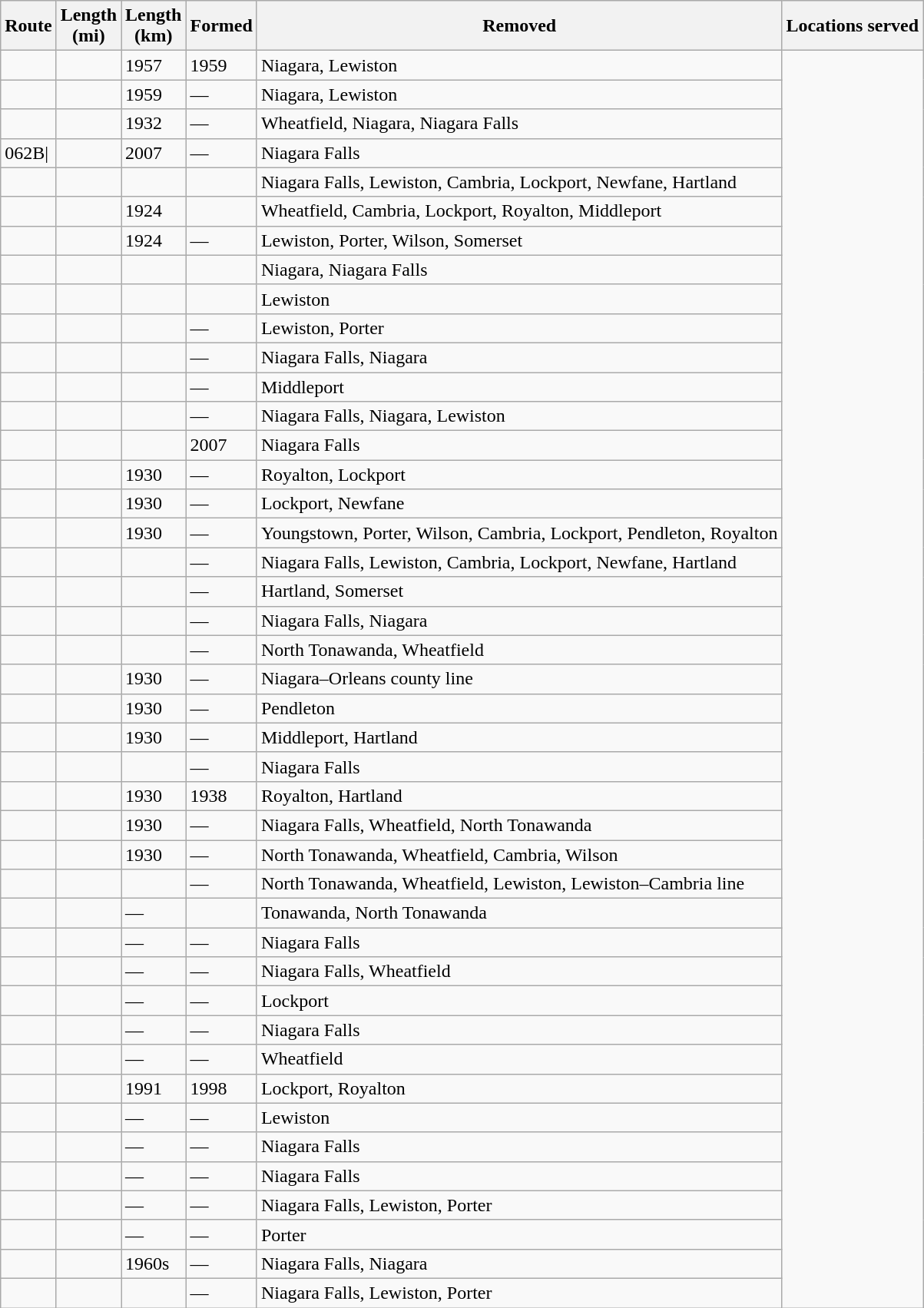<table class="wikitable sortable">
<tr>
<th>Route</th>
<th>Length<br>(mi)</th>
<th>Length<br>(km)</th>
<th>Formed</th>
<th>Removed</th>
<th class="unsortable">Locations served</th>
</tr>
<tr>
<td></td>
<td></td>
<td>1957</td>
<td>1959</td>
<td>Niagara, Lewiston</td>
</tr>
<tr>
<td></td>
<td></td>
<td>1959</td>
<td>—</td>
<td>Niagara, Lewiston</td>
</tr>
<tr>
<td></td>
<td></td>
<td>1932</td>
<td>—</td>
<td>Wheatfield, Niagara, Niagara Falls</td>
</tr>
<tr>
<td {{sort>062B|<br></td>
<td></td>
<td>2007</td>
<td>—</td>
<td>Niagara Falls</td>
</tr>
<tr>
<td></td>
<td></td>
<td></td>
<td></td>
<td>Niagara Falls, Lewiston, Cambria, Lockport, Newfane, Hartland</td>
</tr>
<tr>
<td></td>
<td></td>
<td>1924</td>
<td></td>
<td>Wheatfield, Cambria, Lockport, Royalton, Middleport</td>
</tr>
<tr>
<td></td>
<td></td>
<td>1924</td>
<td>—</td>
<td>Lewiston, Porter, Wilson, Somerset</td>
</tr>
<tr>
<td></td>
<td></td>
<td></td>
<td></td>
<td>Niagara, Niagara Falls</td>
</tr>
<tr>
<td></td>
<td></td>
<td></td>
<td></td>
<td>Lewiston</td>
</tr>
<tr>
<td></td>
<td></td>
<td></td>
<td>—</td>
<td>Lewiston, Porter</td>
</tr>
<tr>
<td></td>
<td></td>
<td></td>
<td>—</td>
<td>Niagara Falls, Niagara</td>
</tr>
<tr>
<td></td>
<td></td>
<td></td>
<td>—</td>
<td>Middleport</td>
</tr>
<tr>
<td></td>
<td></td>
<td></td>
<td>—</td>
<td>Niagara Falls, Niagara, Lewiston</td>
</tr>
<tr>
<td></td>
<td></td>
<td></td>
<td>2007</td>
<td>Niagara Falls</td>
</tr>
<tr>
<td></td>
<td></td>
<td>1930</td>
<td>—</td>
<td>Royalton, Lockport</td>
</tr>
<tr>
<td></td>
<td></td>
<td>1930</td>
<td>—</td>
<td>Lockport, Newfane</td>
</tr>
<tr>
<td></td>
<td></td>
<td>1930</td>
<td>—</td>
<td>Youngstown, Porter, Wilson, Cambria, Lockport, Pendleton, Royalton</td>
</tr>
<tr>
<td></td>
<td></td>
<td></td>
<td>—</td>
<td>Niagara Falls, Lewiston, Cambria, Lockport, Newfane, Hartland</td>
</tr>
<tr>
<td></td>
<td></td>
<td></td>
<td>—</td>
<td>Hartland, Somerset</td>
</tr>
<tr>
<td></td>
<td></td>
<td></td>
<td>—</td>
<td>Niagara Falls, Niagara</td>
</tr>
<tr>
<td></td>
<td></td>
<td></td>
<td>—</td>
<td>North Tonawanda, Wheatfield</td>
</tr>
<tr>
<td></td>
<td></td>
<td>1930</td>
<td>—</td>
<td>Niagara–Orleans county line</td>
</tr>
<tr>
<td></td>
<td></td>
<td>1930</td>
<td>—</td>
<td>Pendleton</td>
</tr>
<tr>
<td></td>
<td></td>
<td>1930</td>
<td>—</td>
<td>Middleport, Hartland</td>
</tr>
<tr>
<td></td>
<td></td>
<td></td>
<td>—</td>
<td>Niagara Falls</td>
</tr>
<tr>
<td></td>
<td></td>
<td>1930</td>
<td>1938</td>
<td>Royalton, Hartland</td>
</tr>
<tr>
<td></td>
<td></td>
<td>1930</td>
<td>—</td>
<td>Niagara Falls, Wheatfield, North Tonawanda</td>
</tr>
<tr>
<td></td>
<td></td>
<td>1930</td>
<td>—</td>
<td>North Tonawanda, Wheatfield, Cambria, Wilson</td>
</tr>
<tr>
<td></td>
<td></td>
<td></td>
<td>—</td>
<td>North Tonawanda, Wheatfield, Lewiston, Lewiston–Cambria line</td>
</tr>
<tr>
<td></td>
<td></td>
<td>—</td>
<td></td>
<td>Tonawanda, North Tonawanda</td>
</tr>
<tr>
<td></td>
<td></td>
<td>—</td>
<td>—</td>
<td>Niagara Falls</td>
</tr>
<tr>
<td></td>
<td></td>
<td>—</td>
<td>—</td>
<td>Niagara Falls, Wheatfield</td>
</tr>
<tr>
<td></td>
<td></td>
<td>—</td>
<td>—</td>
<td>Lockport</td>
</tr>
<tr>
<td></td>
<td></td>
<td>—</td>
<td>—</td>
<td>Niagara Falls</td>
</tr>
<tr>
<td></td>
<td></td>
<td>—</td>
<td>—</td>
<td>Wheatfield</td>
</tr>
<tr>
<td></td>
<td></td>
<td>1991</td>
<td>1998</td>
<td>Lockport, Royalton</td>
</tr>
<tr>
<td></td>
<td></td>
<td>—</td>
<td>—</td>
<td>Lewiston</td>
</tr>
<tr>
<td></td>
<td></td>
<td>—</td>
<td>—</td>
<td>Niagara Falls</td>
</tr>
<tr>
<td></td>
<td></td>
<td>—</td>
<td>—</td>
<td>Niagara Falls</td>
</tr>
<tr>
<td></td>
<td></td>
<td>—</td>
<td>—</td>
<td>Niagara Falls, Lewiston, Porter</td>
</tr>
<tr>
<td></td>
<td></td>
<td>—</td>
<td>—</td>
<td>Porter</td>
</tr>
<tr>
<td></td>
<td></td>
<td>1960s</td>
<td>—</td>
<td>Niagara Falls, Niagara</td>
</tr>
<tr>
<td></td>
<td></td>
<td></td>
<td>—</td>
<td>Niagara Falls, Lewiston, Porter</td>
</tr>
</table>
